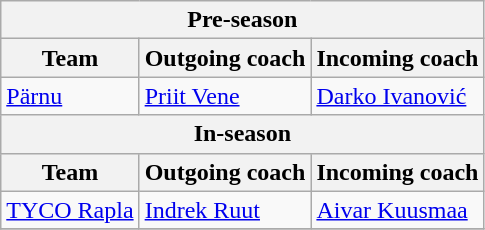<table class="wikitable sortable">
<tr>
<th colspan="3">Pre-season</th>
</tr>
<tr>
<th>Team</th>
<th>Outgoing coach</th>
<th>Incoming coach</th>
</tr>
<tr>
<td><a href='#'>Pärnu</a></td>
<td> <a href='#'>Priit Vene</a></td>
<td> <a href='#'>Darko Ivanović</a></td>
</tr>
<tr>
<th colspan="3">In-season</th>
</tr>
<tr>
<th>Team</th>
<th>Outgoing coach</th>
<th>Incoming coach</th>
</tr>
<tr>
<td><a href='#'>TYCO Rapla</a></td>
<td> <a href='#'>Indrek Ruut</a></td>
<td> <a href='#'>Aivar Kuusmaa</a></td>
</tr>
<tr>
</tr>
</table>
